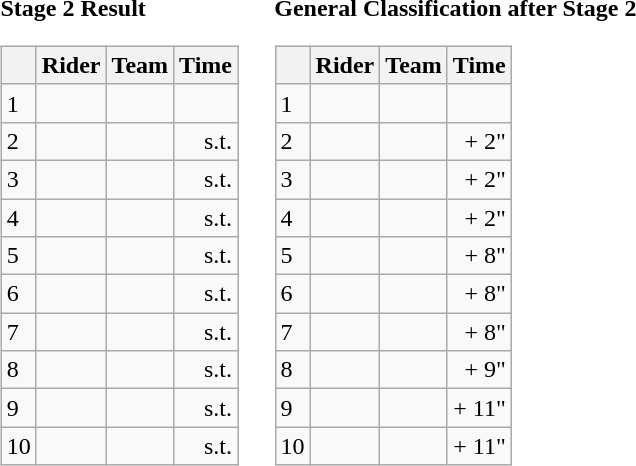<table>
<tr>
<td><strong>Stage 2 Result</strong><br><table class="wikitable">
<tr>
<th></th>
<th>Rider</th>
<th>Team</th>
<th>Time</th>
</tr>
<tr>
<td>1</td>
<td></td>
<td></td>
<td align="right"></td>
</tr>
<tr>
<td>2</td>
<td> </td>
<td></td>
<td align="right">s.t.</td>
</tr>
<tr>
<td>3</td>
<td></td>
<td></td>
<td align="right">s.t.</td>
</tr>
<tr>
<td>4</td>
<td></td>
<td></td>
<td align="right">s.t.</td>
</tr>
<tr>
<td>5</td>
<td></td>
<td></td>
<td align="right">s.t.</td>
</tr>
<tr>
<td>6</td>
<td></td>
<td></td>
<td align="right">s.t.</td>
</tr>
<tr>
<td>7</td>
<td></td>
<td></td>
<td align="right">s.t.</td>
</tr>
<tr>
<td>8</td>
<td></td>
<td></td>
<td align="right">s.t.</td>
</tr>
<tr>
<td>9</td>
<td></td>
<td></td>
<td align="right">s.t.</td>
</tr>
<tr>
<td>10</td>
<td></td>
<td></td>
<td align="right">s.t.</td>
</tr>
</table>
</td>
<td></td>
<td><strong>General Classification after Stage 2</strong><br><table class="wikitable">
<tr>
<th></th>
<th>Rider</th>
<th>Team</th>
<th>Time</th>
</tr>
<tr>
<td>1</td>
<td> </td>
<td></td>
<td align="right"></td>
</tr>
<tr>
<td>2</td>
<td></td>
<td></td>
<td align="right">+ 2"</td>
</tr>
<tr>
<td>3</td>
<td></td>
<td></td>
<td align="right">+ 2"</td>
</tr>
<tr>
<td>4</td>
<td></td>
<td></td>
<td align="right">+ 2"</td>
</tr>
<tr>
<td>5</td>
<td></td>
<td></td>
<td align="right">+ 8"</td>
</tr>
<tr>
<td>6</td>
<td></td>
<td></td>
<td align="right">+ 8"</td>
</tr>
<tr>
<td>7</td>
<td></td>
<td></td>
<td align="right">+ 8"</td>
</tr>
<tr>
<td>8</td>
<td></td>
<td></td>
<td align="right">+ 9"</td>
</tr>
<tr>
<td>9</td>
<td></td>
<td></td>
<td align="right">+ 11"</td>
</tr>
<tr>
<td>10</td>
<td></td>
<td></td>
<td align="right">+ 11"</td>
</tr>
</table>
</td>
</tr>
</table>
